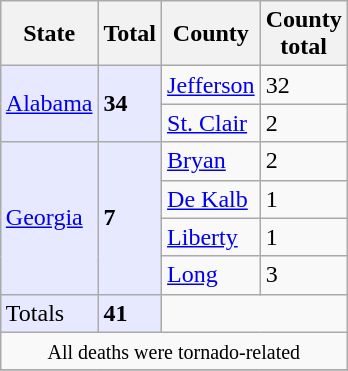<table class="wikitable" style="margin:0 0 0.5em 1em;float:right;">
<tr>
<th><strong>State</strong></th>
<th><strong>Total</strong></th>
<th><strong>County</strong></th>
<th><strong>County<br>total</strong></th>
</tr>
<tr>
<td rowspan=2 bgcolor="#e6e9ff"><a href='#'>Alabama</a></td>
<td rowspan=2 bgcolor="#e6e9ff"><strong>34</strong></td>
<td><a href='#'>Jefferson</a></td>
<td>32</td>
</tr>
<tr>
<td><a href='#'>St. Clair</a></td>
<td>2</td>
</tr>
<tr>
<td rowspan=4 bgcolor="#e6e9ff"><a href='#'>Georgia</a></td>
<td rowspan=4 bgcolor="#e6e9ff"><strong>7</strong></td>
<td><a href='#'>Bryan</a></td>
<td>2</td>
</tr>
<tr>
<td><a href='#'>De Kalb</a></td>
<td>1</td>
</tr>
<tr>
<td><a href='#'>Liberty</a></td>
<td>1</td>
</tr>
<tr>
<td><a href='#'>Long</a></td>
<td>3</td>
</tr>
<tr>
<td bgcolor="#e6e9ff">Totals</td>
<td bgcolor="#e6e9ff"><strong>41</strong></td>
<td colspan=2></td>
</tr>
<tr>
<td colspan=4 align=center><small>All deaths were tornado-related</small></td>
</tr>
<tr>
</tr>
</table>
